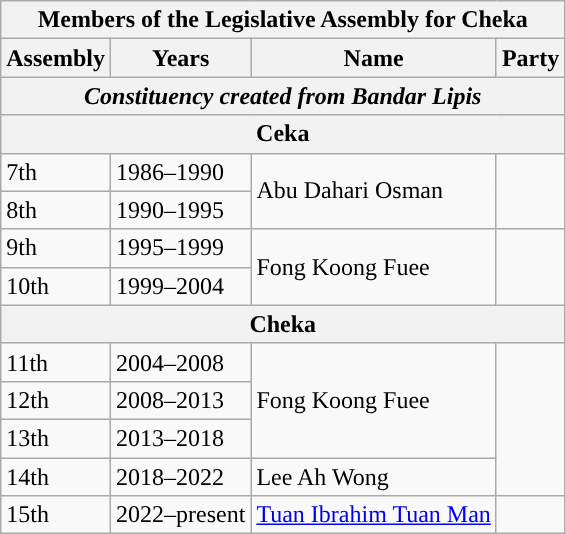<table class="wikitable">
<tr>
<th colspan="4">Members of the Legislative Assembly for Cheka</th>
</tr>
<tr>
<th>Assembly</th>
<th>Years</th>
<th>Name</th>
<th>Party</th>
</tr>
<tr>
<th colspan="4"><em>Constituency created from Bandar Lipis</em></th>
</tr>
<tr>
<th colspan=4 align=center>Ceka</th>
</tr>
<tr>
<td>7th</td>
<td>1986–1990</td>
<td rowspan="2">Abu Dahari Osman</td>
<td rowspan="2"></td>
</tr>
<tr>
<td>8th</td>
<td>1990–1995</td>
</tr>
<tr>
<td>9th</td>
<td>1995–1999</td>
<td rowspan="2">Fong Koong Fuee</td>
<td rowspan="2"></td>
</tr>
<tr>
<td>10th</td>
<td>1999–2004</td>
</tr>
<tr>
<th colspan=4 align=center>Cheka</th>
</tr>
<tr>
<td>11th</td>
<td>2004–2008</td>
<td rowspan="3">Fong Koong Fuee</td>
<td rowspan="4"></td>
</tr>
<tr>
<td>12th</td>
<td>2008–2013</td>
</tr>
<tr>
<td>13th</td>
<td>2013–2018</td>
</tr>
<tr>
<td>14th</td>
<td>2018–2022</td>
<td>Lee Ah Wong</td>
</tr>
<tr>
<td>15th</td>
<td>2022–present</td>
<td><a href='#'>Tuan Ibrahim Tuan Man</a></td>
<td></td>
</tr>
</table>
